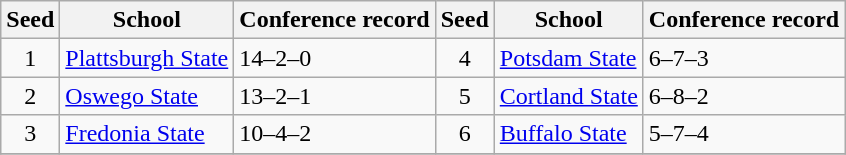<table class="wikitable">
<tr>
<th>Seed</th>
<th>School</th>
<th>Conference record</th>
<th>Seed</th>
<th>School</th>
<th>Conference record</th>
</tr>
<tr>
<td align=center>1</td>
<td><a href='#'>Plattsburgh State</a></td>
<td>14–2–0</td>
<td align=center>4</td>
<td><a href='#'>Potsdam State</a></td>
<td>6–7–3</td>
</tr>
<tr>
<td align=center>2</td>
<td><a href='#'>Oswego State</a></td>
<td>13–2–1</td>
<td align=center>5</td>
<td><a href='#'>Cortland State</a></td>
<td>6–8–2</td>
</tr>
<tr>
<td align=center>3</td>
<td><a href='#'>Fredonia State</a></td>
<td>10–4–2</td>
<td align=center>6</td>
<td><a href='#'>Buffalo State</a></td>
<td>5–7–4</td>
</tr>
<tr>
</tr>
</table>
